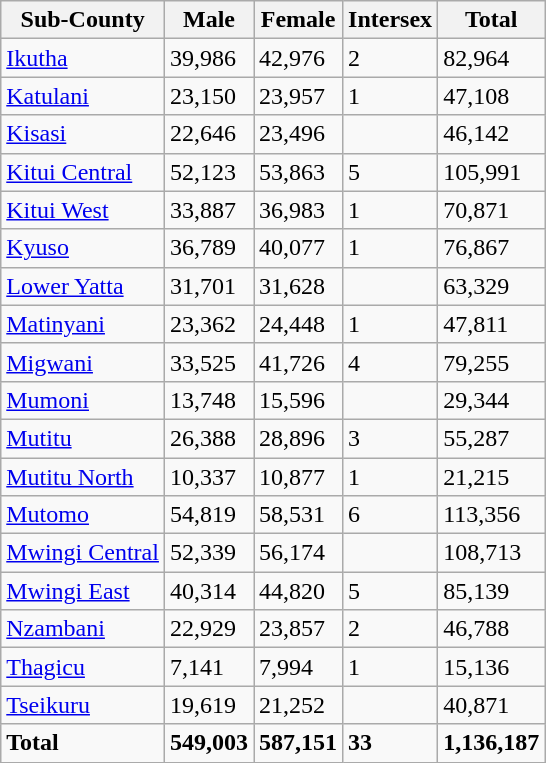<table class="wikitable">
<tr>
<th>Sub-County</th>
<th>Male</th>
<th>Female</th>
<th>Intersex</th>
<th>Total</th>
</tr>
<tr>
<td><a href='#'>Ikutha</a></td>
<td>39,986</td>
<td>42,976</td>
<td>2</td>
<td>82,964</td>
</tr>
<tr>
<td><a href='#'>Katulani</a></td>
<td>23,150</td>
<td>23,957</td>
<td>1</td>
<td>47,108</td>
</tr>
<tr>
<td><a href='#'>Kisasi</a></td>
<td>22,646</td>
<td>23,496</td>
<td></td>
<td>46,142</td>
</tr>
<tr>
<td><a href='#'>Kitui Central</a></td>
<td>52,123</td>
<td>53,863</td>
<td>5</td>
<td>105,991</td>
</tr>
<tr>
<td><a href='#'>Kitui West</a></td>
<td>33,887</td>
<td>36,983</td>
<td>1</td>
<td>70,871</td>
</tr>
<tr>
<td><a href='#'>Kyuso</a></td>
<td>36,789</td>
<td>40,077</td>
<td>1</td>
<td>76,867</td>
</tr>
<tr>
<td><a href='#'>Lower Yatta</a></td>
<td>31,701</td>
<td>31,628</td>
<td></td>
<td>63,329</td>
</tr>
<tr>
<td><a href='#'>Matinyani</a></td>
<td>23,362</td>
<td>24,448</td>
<td>1</td>
<td>47,811</td>
</tr>
<tr>
<td><a href='#'>Migwani</a></td>
<td>33,525</td>
<td>41,726</td>
<td>4</td>
<td>79,255</td>
</tr>
<tr>
<td><a href='#'>Mumoni</a></td>
<td>13,748</td>
<td>15,596</td>
<td></td>
<td>29,344</td>
</tr>
<tr>
<td><a href='#'>Mutitu</a></td>
<td>26,388</td>
<td>28,896</td>
<td>3</td>
<td>55,287</td>
</tr>
<tr>
<td><a href='#'>Mutitu North</a></td>
<td>10,337</td>
<td>10,877</td>
<td>1</td>
<td>21,215</td>
</tr>
<tr>
<td><a href='#'>Mutomo</a></td>
<td>54,819</td>
<td>58,531</td>
<td>6</td>
<td>113,356</td>
</tr>
<tr>
<td><a href='#'>Mwingi Central</a></td>
<td>52,339</td>
<td>56,174</td>
<td></td>
<td>108,713</td>
</tr>
<tr>
<td><a href='#'>Mwingi East</a></td>
<td>40,314</td>
<td>44,820</td>
<td>5</td>
<td>85,139</td>
</tr>
<tr>
<td><a href='#'>Nzambani</a></td>
<td>22,929</td>
<td>23,857</td>
<td>2</td>
<td>46,788</td>
</tr>
<tr>
<td><a href='#'>Thagicu</a></td>
<td>7,141</td>
<td>7,994</td>
<td>1</td>
<td>15,136</td>
</tr>
<tr>
<td><a href='#'>Tseikuru</a></td>
<td>19,619</td>
<td>21,252</td>
<td></td>
<td>40,871</td>
</tr>
<tr>
<td><strong>Total</strong></td>
<td><strong>549,003</strong></td>
<td><strong>587,151</strong></td>
<td><strong>33</strong></td>
<td><strong>1,136,187</strong></td>
</tr>
</table>
